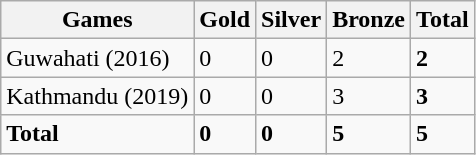<table class="wikitable sortable">
<tr>
<th>Games</th>
<th>Gold</th>
<th>Silver</th>
<th>Bronze</th>
<th>Total</th>
</tr>
<tr>
<td> Guwahati (2016)</td>
<td>0</td>
<td>0</td>
<td>2</td>
<td><strong>2</strong></td>
</tr>
<tr>
<td> Kathmandu (2019)</td>
<td>0</td>
<td>0</td>
<td>3</td>
<td><strong>3</strong></td>
</tr>
<tr>
<td><strong>Total</strong></td>
<td><strong>0</strong></td>
<td><strong>0</strong></td>
<td><strong>5</strong></td>
<td><strong>5</strong></td>
</tr>
</table>
